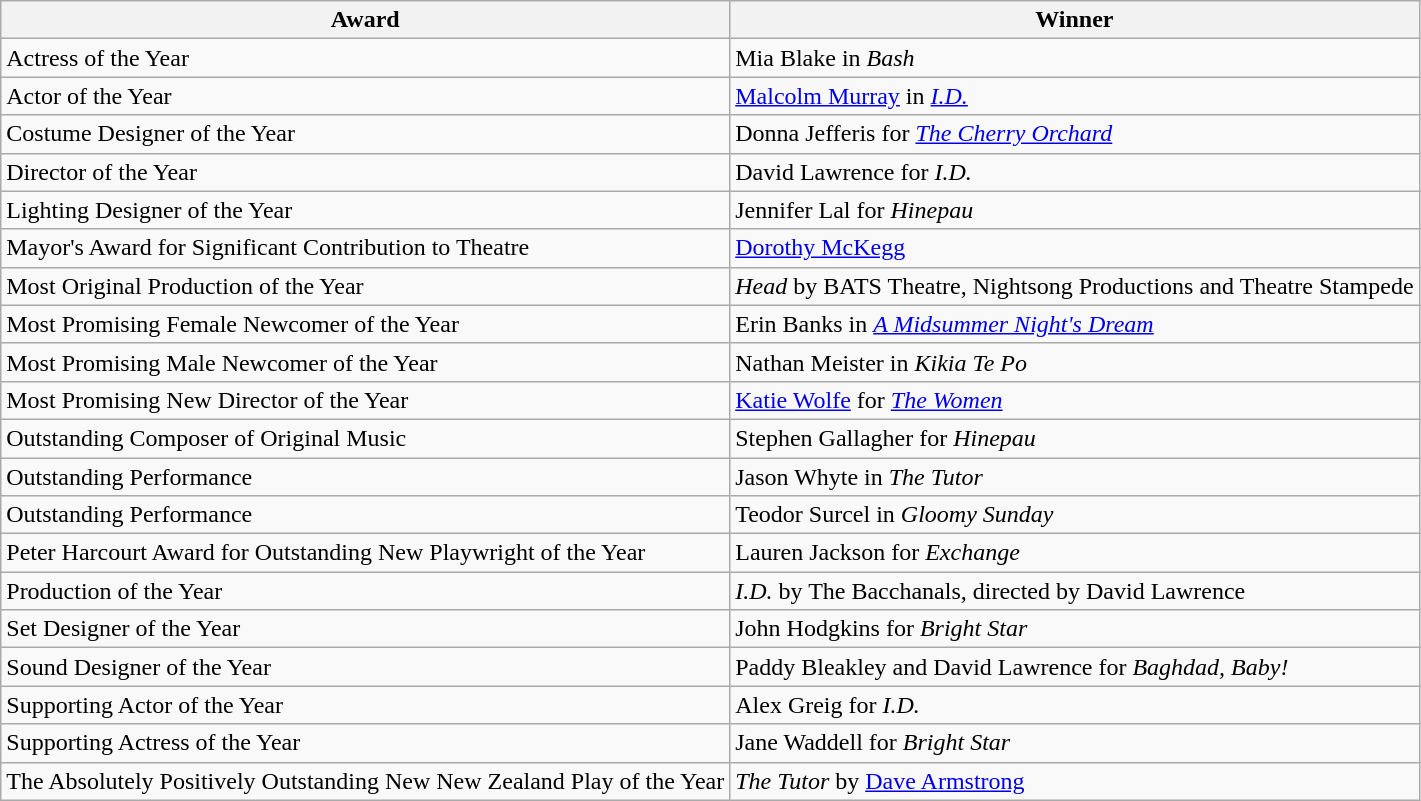<table class="wikitable sortable">
<tr>
<th>Award</th>
<th>Winner</th>
</tr>
<tr>
<td>Actress of the Year</td>
<td>Mia Blake in <em>Bash</em></td>
</tr>
<tr>
<td>Actor of the Year</td>
<td><a href='#'>Malcolm Murray</a> in  <em><a href='#'>I.D.</a></em></td>
</tr>
<tr>
<td>Costume Designer of the Year</td>
<td>Donna Jefferis for <em><a href='#'>The Cherry Orchard</a></em></td>
</tr>
<tr>
<td>Director of the Year</td>
<td>David Lawrence for <em>I.D.</em></td>
</tr>
<tr>
<td>Lighting Designer of the Year</td>
<td>Jennifer Lal for <em>Hinepau</em></td>
</tr>
<tr>
<td>Mayor's Award for Significant Contribution to Theatre</td>
<td><a href='#'>Dorothy McKegg</a></td>
</tr>
<tr>
<td>Most Original Production of the Year</td>
<td><em>Head</em> by BATS Theatre, Nightsong Productions and Theatre Stampede</td>
</tr>
<tr>
<td>Most Promising Female Newcomer of the Year</td>
<td>Erin Banks in <em><a href='#'>A Midsummer Night's Dream</a></em></td>
</tr>
<tr>
<td>Most Promising Male Newcomer of the Year</td>
<td>Nathan Meister in <em>Kikia Te Po</em></td>
</tr>
<tr>
<td>Most Promising New Director of the Year</td>
<td><a href='#'>Katie Wolfe</a> for <em><a href='#'>The Women</a></em></td>
</tr>
<tr>
<td>Outstanding Composer of Original Music</td>
<td>Stephen Gallagher for <em>Hinepau</em></td>
</tr>
<tr>
<td>Outstanding Performance</td>
<td>Jason Whyte in <em>The Tutor</em></td>
</tr>
<tr>
<td>Outstanding Performance</td>
<td>Teodor Surcel in <em>Gloomy Sunday</em></td>
</tr>
<tr>
<td>Peter Harcourt Award for Outstanding New Playwright of the Year</td>
<td>Lauren Jackson for <em>Exchange</em></td>
</tr>
<tr>
<td>Production of the Year</td>
<td><em>I.D.</em> by The Bacchanals, directed by David Lawrence</td>
</tr>
<tr>
<td>Set Designer of the Year</td>
<td>John Hodgkins for <em>Bright Star</em></td>
</tr>
<tr>
<td>Sound Designer of the Year</td>
<td>Paddy Bleakley and David Lawrence for <em>Baghdad, Baby!</em></td>
</tr>
<tr>
<td>Supporting Actor of the Year</td>
<td>Alex Greig for <em>I.D.</em></td>
</tr>
<tr>
<td>Supporting Actress of the Year</td>
<td>Jane Waddell for <em>Bright Star</em></td>
</tr>
<tr>
<td>The Absolutely Positively Outstanding New New Zealand Play of the Year</td>
<td><em>The Tutor</em> by <a href='#'>Dave Armstrong</a></td>
</tr>
</table>
